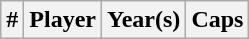<table class="wikitable sortable">
<tr>
<th width=>#</th>
<th width=>Player</th>
<th width=>Year(s)</th>
<th width=>Caps<br></th>
</tr>
</table>
